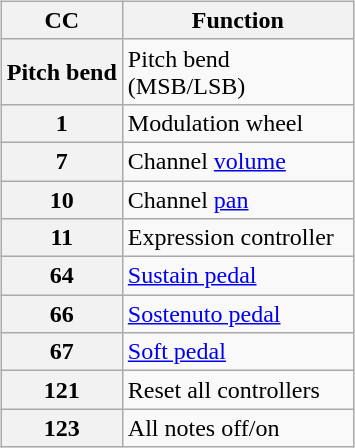<table style="vertical-align: top;">
<tr>
<td><br><table class="wikitable">
<tr>
<th>CC</th>
<th style="width: 110pt;">Function</th>
</tr>
<tr>
<th>Pitch bend</th>
<td>Pitch bend (MSB/LSB)</td>
</tr>
<tr>
<th>1</th>
<td>Modulation wheel</td>
</tr>
<tr>
<th>7</th>
<td>Channel <a href='#'>volume</a></td>
</tr>
<tr>
<th>10</th>
<td>Channel <a href='#'>pan</a></td>
</tr>
<tr>
<th>11</th>
<td>Expression controller</td>
</tr>
<tr>
<th>64</th>
<td><a href='#'>Sustain pedal</a></td>
</tr>
<tr>
<th>66</th>
<td><a href='#'>Sostenuto pedal</a></td>
</tr>
<tr>
<th>67</th>
<td><a href='#'>Soft pedal</a></td>
</tr>
<tr>
<th>121</th>
<td>Reset all controllers</td>
</tr>
<tr>
<th>123</th>
<td>All notes off/on</td>
</tr>
</table>
</td>
</tr>
</table>
